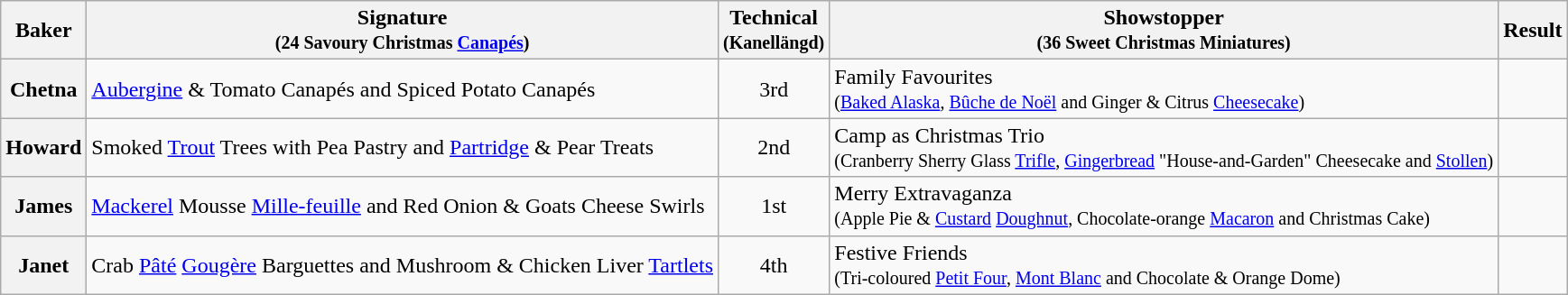<table class="wikitable sortable" style="text-align:left;">
<tr>
<th scope="col">Baker</th>
<th scope="col" class="unsortable">Signature<br><small>(24 Savoury Christmas <a href='#'>Canapés</a>)</small></th>
<th scope="col">Technical<br><small>(Kanellängd)</small></th>
<th scope="col" class="unsortable">Showstopper<br><small>(36 Sweet Christmas Miniatures)</small></th>
<th scope="col">Result</th>
</tr>
<tr>
<th scope="row">Chetna</th>
<td><a href='#'>Aubergine</a> & Tomato Canapés and Spiced Potato Canapés</td>
<td style="text-align:center;">3rd</td>
<td>Family Favourites<br><small>(<a href='#'>Baked Alaska</a>, <a href='#'>Bûche de Noël</a> and Ginger & Citrus <a href='#'>Cheesecake</a>)</small></td>
<td></td>
</tr>
<tr>
<th scope="row">Howard</th>
<td>Smoked <a href='#'>Trout</a> Trees with Pea Pastry and <a href='#'>Partridge</a> & Pear Treats</td>
<td style="text-align:center;">2nd</td>
<td>Camp as Christmas Trio<br><small>(Cranberry Sherry Glass <a href='#'>Trifle</a>, <a href='#'>Gingerbread</a> "House-and-Garden" Cheesecake and <a href='#'>Stollen</a>)</small></td>
<td></td>
</tr>
<tr>
<th scope="row">James</th>
<td><a href='#'>Mackerel</a> Mousse <a href='#'>Mille-feuille</a> and Red Onion & Goats Cheese Swirls</td>
<td style="text-align:center;">1st</td>
<td>Merry Extravaganza<br><small>(Apple Pie & <a href='#'>Custard</a> <a href='#'>Doughnut</a>, Chocolate-orange <a href='#'>Macaron</a> and Christmas Cake)</small></td>
<td></td>
</tr>
<tr>
<th scope="row">Janet</th>
<td>Crab <a href='#'>Pâté</a> <a href='#'>Gougère</a> Barguettes and Mushroom & Chicken Liver <a href='#'>Tartlets</a></td>
<td style="text-align:center;">4th</td>
<td>Festive Friends<br><small>(Tri-coloured <a href='#'>Petit Four</a>, <a href='#'>Mont Blanc</a> and Chocolate & Orange Dome)</small></td>
<td></td>
</tr>
</table>
